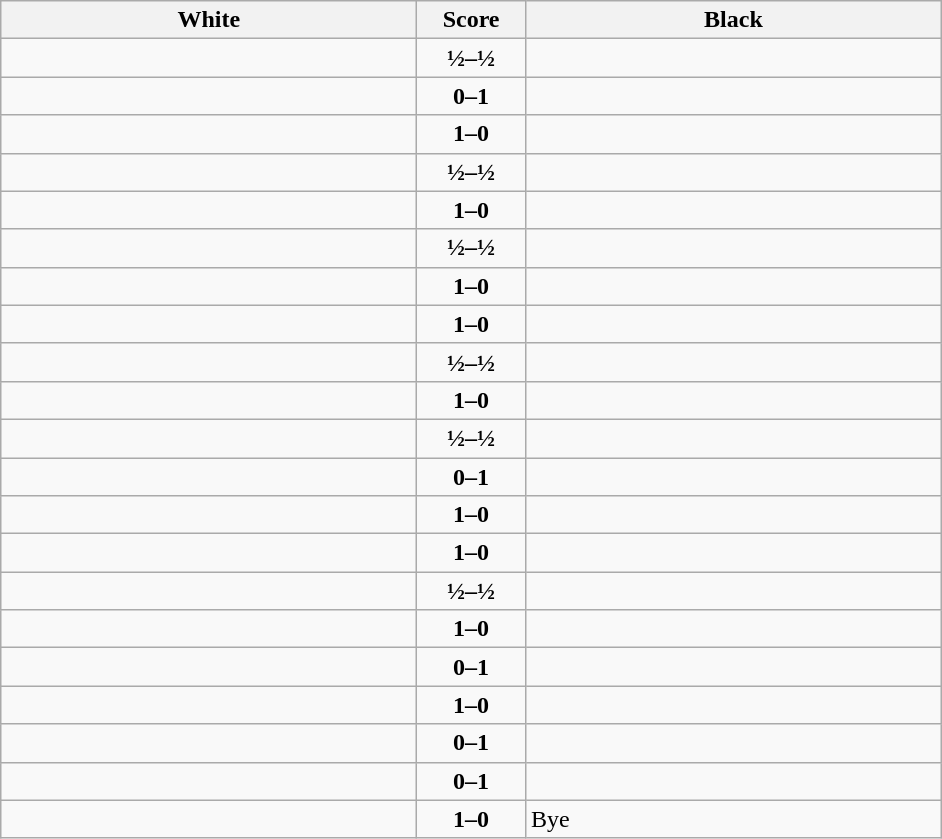<table class="wikitable" style="text-align: center;">
<tr>
<th align="right" width="270">White</th>
<th width="65">Score</th>
<th align="left" width="270">Black</th>
</tr>
<tr>
<td align=left></td>
<td align=center><strong>½–½</strong></td>
<td align=left></td>
</tr>
<tr>
<td align=left></td>
<td align=center><strong>0–1</strong></td>
<td align=left><strong></strong></td>
</tr>
<tr>
<td align=left><strong></strong></td>
<td align=center><strong>1–0</strong></td>
<td align=left></td>
</tr>
<tr>
<td align=left></td>
<td align=center><strong>½–½</strong></td>
<td align=left></td>
</tr>
<tr>
<td align=left><strong></strong></td>
<td align=center><strong>1–0</strong></td>
<td align=left></td>
</tr>
<tr>
<td align=left></td>
<td align=center><strong>½–½</strong></td>
<td align=left></td>
</tr>
<tr>
<td align=left><strong></strong></td>
<td align=center><strong>1–0</strong></td>
<td align=left></td>
</tr>
<tr>
<td align=left><strong></strong></td>
<td align=center><strong>1–0</strong></td>
<td align=left></td>
</tr>
<tr>
<td align=left></td>
<td align=center><strong>½–½</strong></td>
<td align=left></td>
</tr>
<tr>
<td align=left><strong></strong></td>
<td align=center><strong>1–0</strong></td>
<td align=left></td>
</tr>
<tr>
<td align=left></td>
<td align=center><strong>½–½</strong></td>
<td align=left></td>
</tr>
<tr>
<td align=left></td>
<td align=center><strong>0–1</strong></td>
<td align=left><strong></strong></td>
</tr>
<tr>
<td align=left><strong></strong></td>
<td align=center><strong>1–0</strong></td>
<td align=left></td>
</tr>
<tr>
<td align=left><strong></strong></td>
<td align=center><strong>1–0</strong></td>
<td align=left></td>
</tr>
<tr>
<td align=left></td>
<td align=center><strong>½–½</strong></td>
<td align=left></td>
</tr>
<tr>
<td align=left><strong></strong></td>
<td align=center><strong>1–0</strong></td>
<td align=left></td>
</tr>
<tr>
<td align=left></td>
<td align=center><strong>0–1</strong></td>
<td align=left><strong></strong></td>
</tr>
<tr>
<td align=left><strong></strong></td>
<td align=center><strong>1–0</strong></td>
<td align=left></td>
</tr>
<tr>
<td align=left></td>
<td align=center><strong>0–1</strong></td>
<td align=left><strong></strong></td>
</tr>
<tr>
<td align=left></td>
<td align=center><strong>0–1</strong></td>
<td align=left><strong></strong></td>
</tr>
<tr>
<td align=left><strong></strong></td>
<td align=center><strong>1–0</strong></td>
<td align=left>Bye</td>
</tr>
</table>
